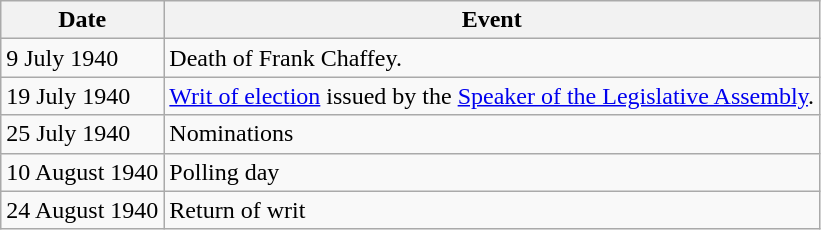<table class="wikitable">
<tr>
<th>Date</th>
<th>Event</th>
</tr>
<tr>
<td>9 July 1940</td>
<td>Death of Frank Chaffey.</td>
</tr>
<tr>
<td>19 July 1940</td>
<td><a href='#'>Writ of election</a> issued by the <a href='#'>Speaker of the Legislative Assembly</a>.</td>
</tr>
<tr>
<td>25 July 1940</td>
<td>Nominations</td>
</tr>
<tr>
<td>10 August 1940</td>
<td>Polling day</td>
</tr>
<tr>
<td>24 August 1940</td>
<td>Return of writ</td>
</tr>
</table>
